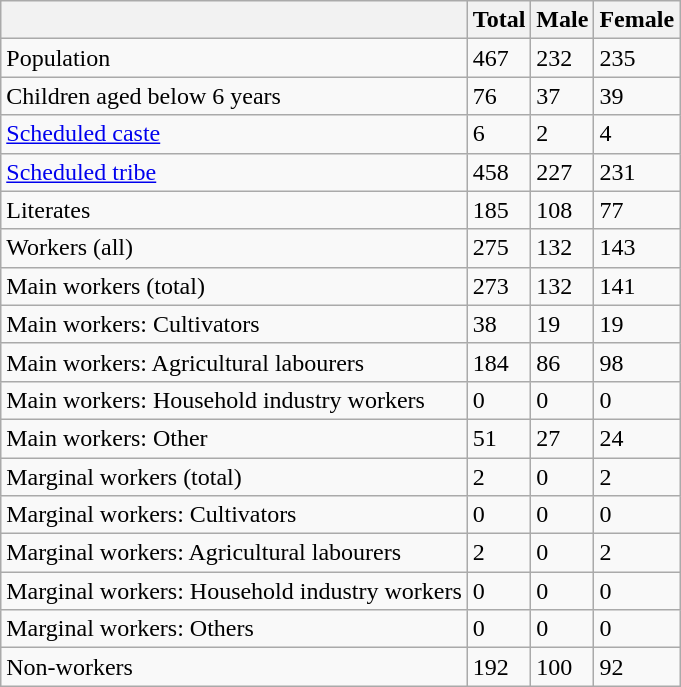<table class="wikitable sortable">
<tr>
<th></th>
<th>Total</th>
<th>Male</th>
<th>Female</th>
</tr>
<tr>
<td>Population</td>
<td>467</td>
<td>232</td>
<td>235</td>
</tr>
<tr>
<td>Children aged below 6 years</td>
<td>76</td>
<td>37</td>
<td>39</td>
</tr>
<tr>
<td><a href='#'>Scheduled caste</a></td>
<td>6</td>
<td>2</td>
<td>4</td>
</tr>
<tr>
<td><a href='#'>Scheduled tribe</a></td>
<td>458</td>
<td>227</td>
<td>231</td>
</tr>
<tr>
<td>Literates</td>
<td>185</td>
<td>108</td>
<td>77</td>
</tr>
<tr>
<td>Workers (all)</td>
<td>275</td>
<td>132</td>
<td>143</td>
</tr>
<tr>
<td>Main workers (total)</td>
<td>273</td>
<td>132</td>
<td>141</td>
</tr>
<tr>
<td>Main workers: Cultivators</td>
<td>38</td>
<td>19</td>
<td>19</td>
</tr>
<tr>
<td>Main workers: Agricultural labourers</td>
<td>184</td>
<td>86</td>
<td>98</td>
</tr>
<tr>
<td>Main workers: Household industry workers</td>
<td>0</td>
<td>0</td>
<td>0</td>
</tr>
<tr>
<td>Main workers: Other</td>
<td>51</td>
<td>27</td>
<td>24</td>
</tr>
<tr>
<td>Marginal workers (total)</td>
<td>2</td>
<td>0</td>
<td>2</td>
</tr>
<tr>
<td>Marginal workers: Cultivators</td>
<td>0</td>
<td>0</td>
<td>0</td>
</tr>
<tr>
<td>Marginal workers: Agricultural labourers</td>
<td>2</td>
<td>0</td>
<td>2</td>
</tr>
<tr>
<td>Marginal workers: Household industry workers</td>
<td>0</td>
<td>0</td>
<td>0</td>
</tr>
<tr>
<td>Marginal workers: Others</td>
<td>0</td>
<td>0</td>
<td>0</td>
</tr>
<tr>
<td>Non-workers</td>
<td>192</td>
<td>100</td>
<td>92</td>
</tr>
</table>
